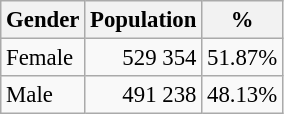<table class="wikitable" style="font-size: 95%; text-align: right">
<tr>
<th>Gender</th>
<th>Population</th>
<th>%</th>
</tr>
<tr>
<td align=left>Female</td>
<td>529 354</td>
<td>51.87%</td>
</tr>
<tr>
<td align=left>Male</td>
<td>491 238</td>
<td>48.13%</td>
</tr>
</table>
